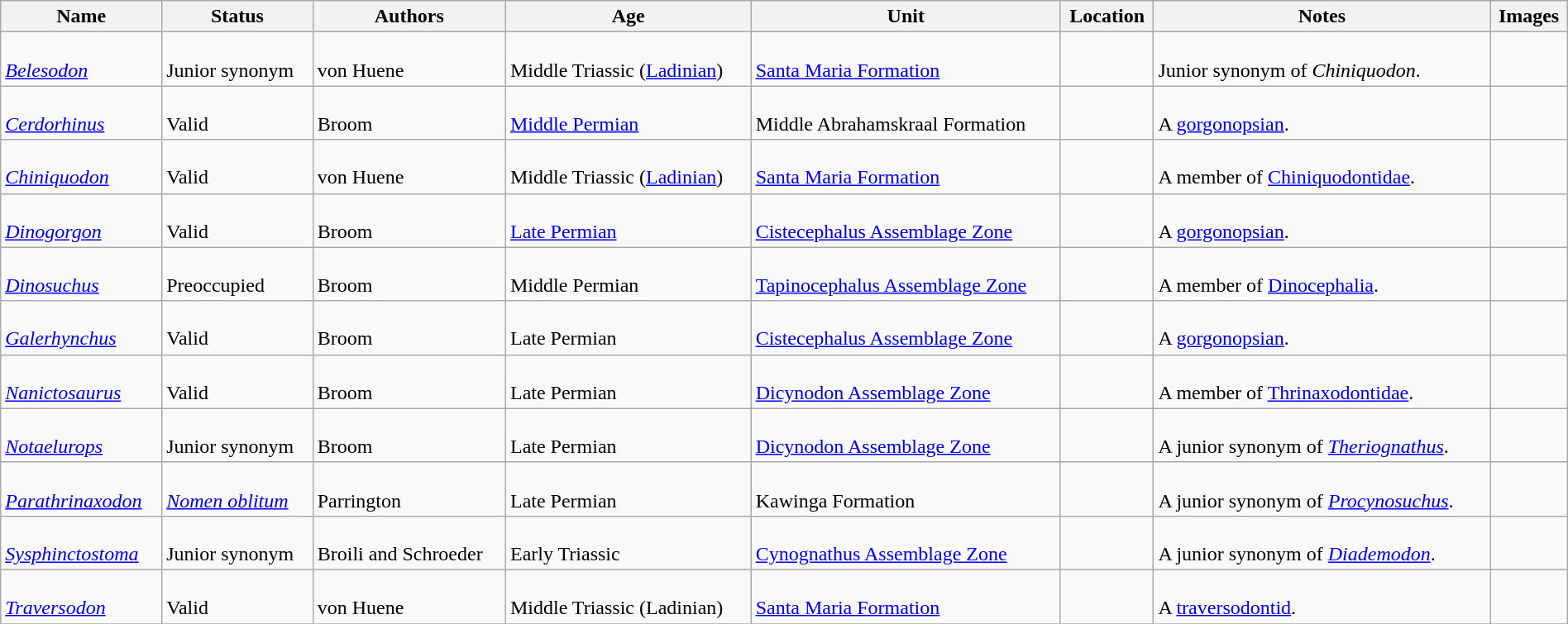<table class="wikitable sortable" align="center" width="100%">
<tr>
<th>Name</th>
<th>Status</th>
<th>Authors</th>
<th>Age</th>
<th>Unit</th>
<th>Location</th>
<th>Notes</th>
<th>Images</th>
</tr>
<tr>
<td><br><em><a href='#'>Belesodon</a></em></td>
<td><br>Junior synonym</td>
<td><br>von Huene</td>
<td><br>Middle Triassic (<a href='#'>Ladinian</a>)</td>
<td><br><a href='#'>Santa Maria Formation</a></td>
<td><br></td>
<td><br>Junior synonym of <em>Chiniquodon</em>.</td>
<td><br></td>
</tr>
<tr>
<td><br><em><a href='#'>Cerdorhinus</a></em></td>
<td><br>Valid</td>
<td><br>Broom</td>
<td><br><a href='#'>Middle Permian</a></td>
<td><br>Middle Abrahamskraal Formation</td>
<td><br></td>
<td><br>A <a href='#'>gorgonopsian</a>.</td>
<td></td>
</tr>
<tr>
<td><br><em><a href='#'>Chiniquodon</a></em></td>
<td><br>Valid</td>
<td><br>von Huene</td>
<td><br>Middle Triassic (<a href='#'>Ladinian</a>)</td>
<td><br><a href='#'>Santa Maria Formation</a></td>
<td><br></td>
<td><br>A member of <a href='#'>Chiniquodontidae</a>.</td>
<td></td>
</tr>
<tr>
<td><br><em><a href='#'>Dinogorgon</a></em></td>
<td><br>Valid</td>
<td><br>Broom</td>
<td><br><a href='#'>Late Permian</a></td>
<td><br><a href='#'>Cistecephalus Assemblage Zone</a></td>
<td><br></td>
<td><br>A <a href='#'>gorgonopsian</a>.</td>
<td></td>
</tr>
<tr>
<td><br><em><a href='#'>Dinosuchus</a></em></td>
<td><br>Preoccupied</td>
<td><br>Broom</td>
<td><br>Middle Permian</td>
<td><br><a href='#'>Tapinocephalus Assemblage Zone</a></td>
<td><br></td>
<td><br>A member of <a href='#'>Dinocephalia</a>.</td>
<td></td>
</tr>
<tr>
<td><br><em><a href='#'>Galerhynchus</a></em></td>
<td><br>Valid</td>
<td><br>Broom</td>
<td><br>Late Permian</td>
<td><br><a href='#'>Cistecephalus Assemblage Zone</a></td>
<td><br></td>
<td><br>A <a href='#'>gorgonopsian</a>.</td>
<td></td>
</tr>
<tr>
<td><br><em><a href='#'>Nanictosaurus</a></em></td>
<td><br>Valid</td>
<td><br>Broom</td>
<td><br>Late Permian</td>
<td><br><a href='#'>Dicynodon Assemblage Zone</a></td>
<td><br></td>
<td><br>A member of <a href='#'>Thrinaxodontidae</a>.</td>
<td></td>
</tr>
<tr>
<td><br><em><a href='#'>Notaelurops</a></em></td>
<td><br>Junior synonym</td>
<td><br>Broom</td>
<td><br>Late Permian</td>
<td><br><a href='#'>Dicynodon Assemblage Zone</a></td>
<td><br></td>
<td><br>A junior synonym of <em><a href='#'>Theriognathus</a></em>.</td>
<td></td>
</tr>
<tr>
<td><br><em><a href='#'>Parathrinaxodon</a></em></td>
<td><br><em><a href='#'>Nomen oblitum</a></em></td>
<td><br>Parrington</td>
<td><br>Late Permian</td>
<td><br>Kawinga Formation</td>
<td><br></td>
<td><br>A junior synonym of <em><a href='#'>Procynosuchus</a></em>.</td>
<td><br></td>
</tr>
<tr>
<td><br><em><a href='#'>Sysphinctostoma</a></em></td>
<td><br>Junior synonym</td>
<td><br>Broili and Schroeder</td>
<td><br>Early Triassic</td>
<td><br><a href='#'>Cynognathus Assemblage Zone</a></td>
<td><br></td>
<td><br>A junior synonym of <em><a href='#'>Diademodon</a></em>.</td>
<td><br></td>
</tr>
<tr>
<td><br><em><a href='#'>Traversodon</a></em></td>
<td><br>Valid</td>
<td><br>von Huene</td>
<td><br>Middle Triassic (Ladinian)</td>
<td><br><a href='#'>Santa Maria Formation</a></td>
<td><br></td>
<td><br>A <a href='#'>traversodontid</a>.</td>
<td><br></td>
</tr>
<tr>
</tr>
</table>
